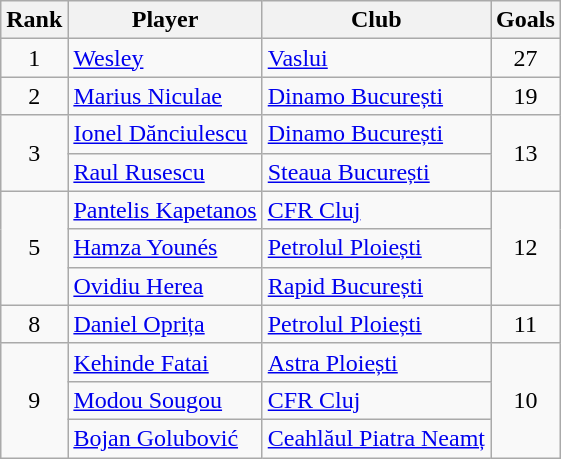<table class="wikitable sortable" style="text-align:center">
<tr>
<th>Rank</th>
<th>Player</th>
<th>Club</th>
<th>Goals</th>
</tr>
<tr>
<td>1</td>
<td align="left"> <a href='#'>Wesley</a></td>
<td align="left"><a href='#'>Vaslui</a></td>
<td align=center>27</td>
</tr>
<tr>
<td>2</td>
<td align="left"> <a href='#'>Marius Niculae</a></td>
<td align="left"><a href='#'>Dinamo București</a></td>
<td align=center>19</td>
</tr>
<tr>
<td rowspan="2">3</td>
<td align="left"> <a href='#'>Ionel Dănciulescu</a></td>
<td align="left"><a href='#'>Dinamo București</a></td>
<td rowspan="2">13</td>
</tr>
<tr>
<td align="left"> <a href='#'>Raul Rusescu</a></td>
<td align="left"><a href='#'>Steaua București</a></td>
</tr>
<tr>
<td rowspan="3">5</td>
<td align="left"> <a href='#'>Pantelis Kapetanos</a></td>
<td align="left"><a href='#'>CFR Cluj</a></td>
<td rowspan="3">12</td>
</tr>
<tr>
<td align="left"> <a href='#'>Hamza Younés</a></td>
<td align="left"><a href='#'>Petrolul Ploiești</a></td>
</tr>
<tr>
<td align="left"> <a href='#'>Ovidiu Herea</a></td>
<td align="left"><a href='#'>Rapid București</a></td>
</tr>
<tr>
<td>8</td>
<td align="left"> <a href='#'>Daniel Oprița</a></td>
<td align="left"><a href='#'>Petrolul Ploiești</a></td>
<td align=center>11</td>
</tr>
<tr>
<td rowspan="3">9</td>
<td align="left"> <a href='#'>Kehinde Fatai</a></td>
<td align="left"><a href='#'>Astra Ploiești</a></td>
<td rowspan="3">10</td>
</tr>
<tr>
<td align="left"> <a href='#'>Modou Sougou</a></td>
<td align="left"><a href='#'>CFR Cluj</a></td>
</tr>
<tr>
<td align="left"> <a href='#'>Bojan Golubović</a></td>
<td align="left"><a href='#'>Ceahlăul Piatra Neamț</a></td>
</tr>
</table>
